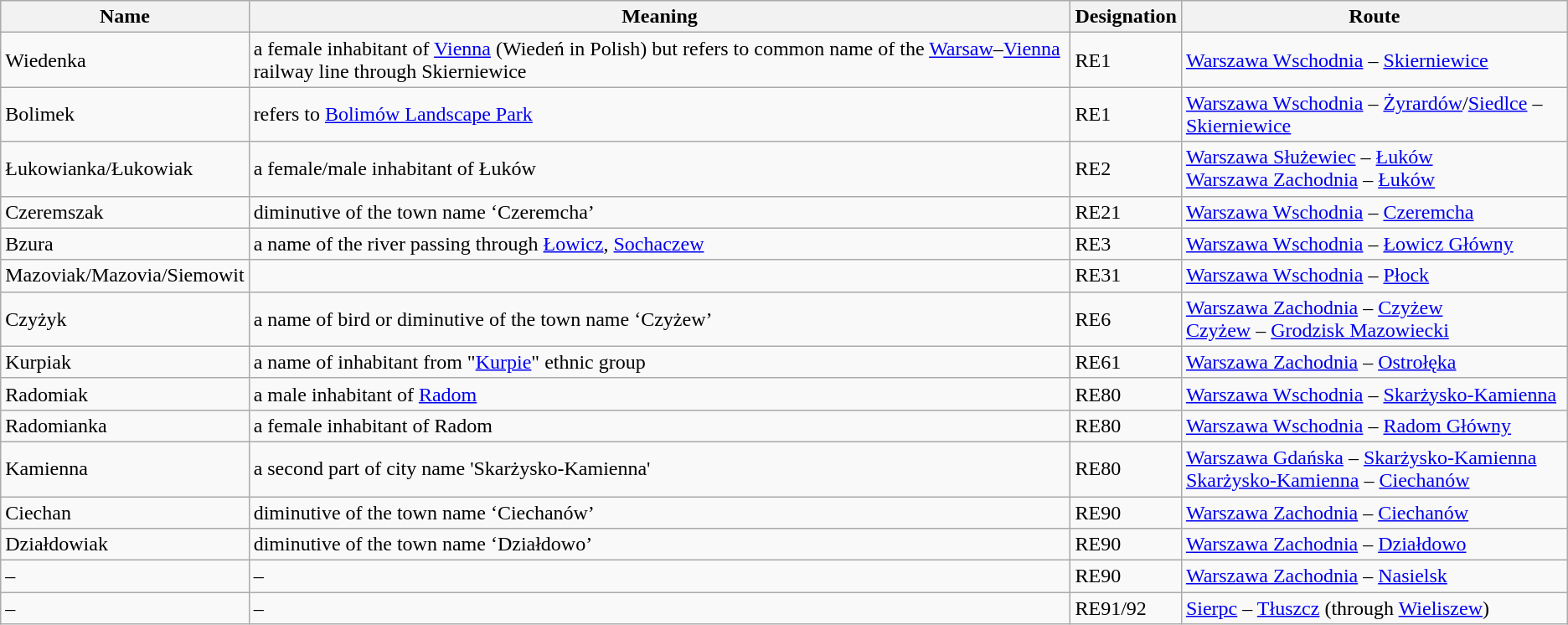<table class="wikitable">
<tr>
<th>Name</th>
<th>Meaning</th>
<th>Designation</th>
<th>Route</th>
</tr>
<tr>
<td>Wiedenka</td>
<td>a female inhabitant of <a href='#'>Vienna</a> (Wiedeń in Polish) but refers to common name of the <a href='#'>Warsaw</a>–<a href='#'>Vienna</a> railway line through Skierniewice</td>
<td>RE1</td>
<td><a href='#'>Warszawa Wschodnia</a> – <a href='#'>Skierniewice</a></td>
</tr>
<tr>
<td>Bolimek</td>
<td>refers to <a href='#'>Bolimów Landscape Park</a></td>
<td>RE1</td>
<td><a href='#'>Warszawa Wschodnia</a> – <a href='#'>Żyrardów</a>/<a href='#'>Siedlce</a> – <a href='#'>Skierniewice</a></td>
</tr>
<tr>
<td>Łukowianka/Łukowiak</td>
<td>a female/male inhabitant of Łuków</td>
<td>RE2</td>
<td><a href='#'>Warszawa Służewiec</a> – <a href='#'>Łuków</a><br><a href='#'>Warszawa Zachodnia</a> – <a href='#'>Łuków</a></td>
</tr>
<tr>
<td>Czeremszak</td>
<td>diminutive of the town name ‘Czeremcha’</td>
<td>RE21</td>
<td><a href='#'>Warszawa Wschodnia</a> – <a href='#'>Czeremcha</a></td>
</tr>
<tr>
<td>Bzura</td>
<td>a name of the river passing through <a href='#'>Łowicz</a>, <a href='#'>Sochaczew</a></td>
<td>RE3</td>
<td><a href='#'>Warszawa Wschodnia</a> – <a href='#'>Łowicz Główny</a></td>
</tr>
<tr>
<td>Mazoviak/Mazovia/Siemowit</td>
<td></td>
<td>RE31</td>
<td><a href='#'>Warszawa Wschodnia</a> – <a href='#'>Płock</a></td>
</tr>
<tr>
<td>Czyżyk</td>
<td>a name of bird or diminutive of the town name ‘Czyżew’</td>
<td>RE6</td>
<td><a href='#'>Warszawa Zachodnia</a> – <a href='#'>Czyżew</a><br><a href='#'>Czyżew</a> – <a href='#'>Grodzisk Mazowiecki</a></td>
</tr>
<tr>
<td>Kurpiak</td>
<td>a name of inhabitant from "<a href='#'>Kurpie</a>" ethnic group</td>
<td>RE61</td>
<td><a href='#'>Warszawa Zachodnia</a> – <a href='#'>Ostrołęka</a></td>
</tr>
<tr>
<td>Radomiak</td>
<td>a male inhabitant of <a href='#'>Radom</a></td>
<td>RE80</td>
<td><a href='#'>Warszawa Wschodnia</a> – <a href='#'>Skarżysko-Kamienna</a></td>
</tr>
<tr>
<td>Radomianka</td>
<td>a female inhabitant of Radom</td>
<td>RE80</td>
<td><a href='#'>Warszawa Wschodnia</a> – <a href='#'>Radom Główny</a></td>
</tr>
<tr>
<td>Kamienna</td>
<td>a second part of city name 'Skarżysko-Kamienna'</td>
<td>RE80</td>
<td><a href='#'>Warszawa Gdańska</a> – <a href='#'>Skarżysko-Kamienna</a><br><a href='#'>Skarżysko-Kamienna</a> – <a href='#'>Ciechanów</a></td>
</tr>
<tr>
<td>Ciechan</td>
<td>diminutive of the town name ‘Ciechanów’</td>
<td>RE90</td>
<td><a href='#'>Warszawa Zachodnia</a> – <a href='#'>Ciechanów</a></td>
</tr>
<tr>
<td>Działdowiak</td>
<td>diminutive of the town name ‘Działdowo’</td>
<td>RE90</td>
<td><a href='#'>Warszawa Zachodnia</a> – <a href='#'>Działdowo</a></td>
</tr>
<tr>
<td>–</td>
<td>–</td>
<td>RE90</td>
<td><a href='#'>Warszawa Zachodnia</a>  – <a href='#'>Nasielsk</a></td>
</tr>
<tr>
<td>–</td>
<td>–</td>
<td>RE91/92</td>
<td><a href='#'>Sierpc</a>  – <a href='#'>Tłuszcz</a> (through <a href='#'>Wieliszew</a>)</td>
</tr>
</table>
